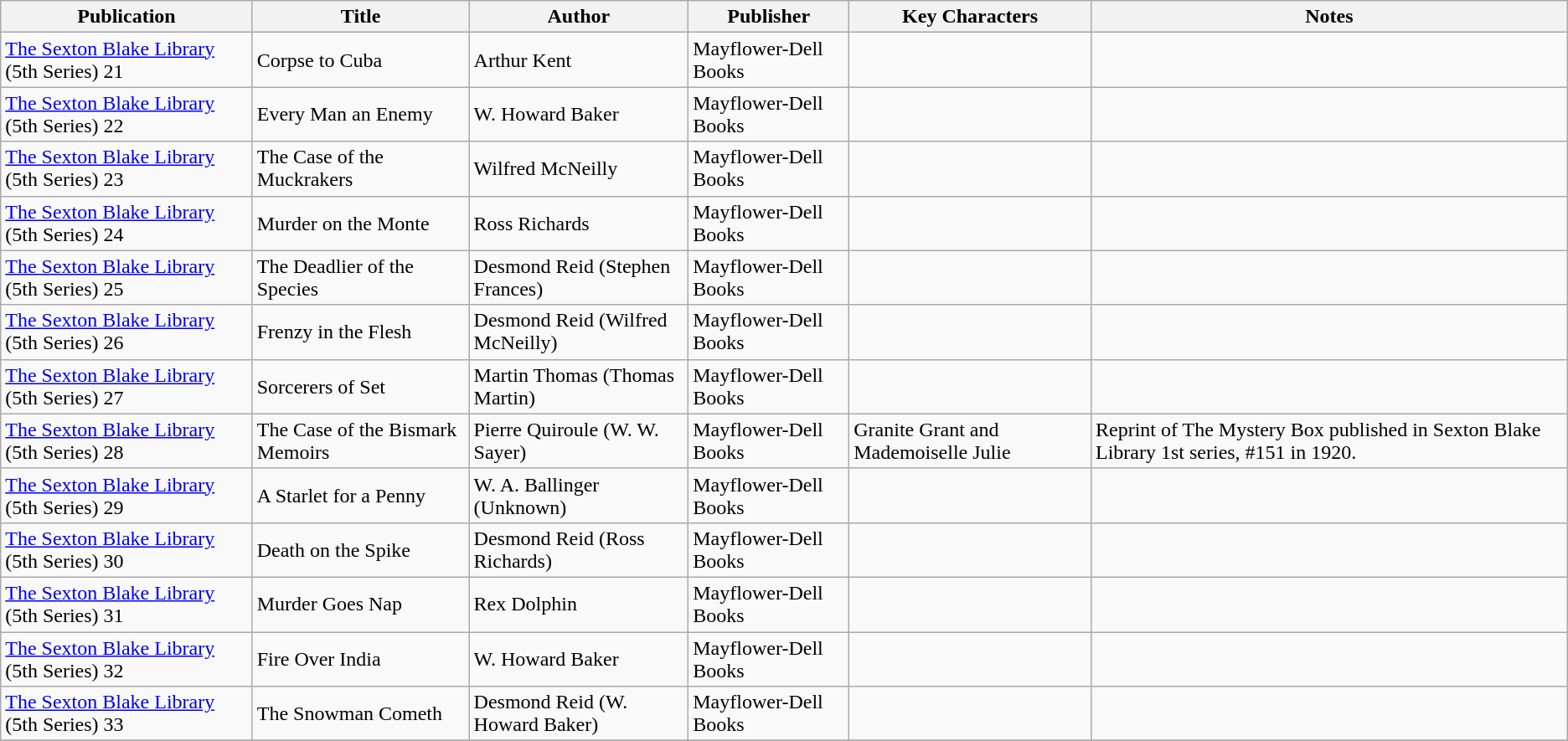<table class="wikitable">
<tr>
<th>Publication</th>
<th>Title</th>
<th>Author</th>
<th>Publisher</th>
<th>Key Characters</th>
<th>Notes</th>
</tr>
<tr>
<td><a href='#'>The Sexton Blake Library</a> (5th Series) 21</td>
<td>Corpse to Cuba</td>
<td>Arthur Kent</td>
<td>Mayflower-Dell Books</td>
<td></td>
<td></td>
</tr>
<tr>
<td><a href='#'>The Sexton Blake Library</a> (5th Series) 22</td>
<td>Every Man an Enemy</td>
<td>W. Howard Baker</td>
<td>Mayflower-Dell Books</td>
<td></td>
<td></td>
</tr>
<tr>
<td><a href='#'>The Sexton Blake Library</a> (5th Series) 23</td>
<td>The Case of the Muckrakers</td>
<td>Wilfred McNeilly</td>
<td>Mayflower-Dell Books</td>
<td></td>
<td></td>
</tr>
<tr>
<td><a href='#'>The Sexton Blake Library</a> (5th Series) 24</td>
<td>Murder on the Monte</td>
<td>Ross Richards</td>
<td>Mayflower-Dell Books</td>
<td></td>
<td></td>
</tr>
<tr>
<td><a href='#'>The Sexton Blake Library</a> (5th Series) 25</td>
<td>The Deadlier of the Species</td>
<td>Desmond Reid (Stephen Frances)</td>
<td>Mayflower-Dell Books</td>
<td></td>
</tr>
<tr>
<td><a href='#'>The Sexton Blake Library</a> (5th Series) 26</td>
<td>Frenzy in the Flesh</td>
<td>Desmond Reid (Wilfred McNeilly)</td>
<td>Mayflower-Dell Books</td>
<td></td>
<td></td>
</tr>
<tr>
<td><a href='#'>The Sexton Blake Library</a> (5th Series) 27</td>
<td>Sorcerers of Set</td>
<td>Martin Thomas (Thomas Martin)</td>
<td>Mayflower-Dell Books</td>
<td></td>
<td></td>
</tr>
<tr>
<td><a href='#'>The Sexton Blake Library</a> (5th Series) 28</td>
<td>The Case of the Bismark Memoirs</td>
<td>Pierre Quiroule (W. W. Sayer)</td>
<td>Mayflower-Dell Books</td>
<td>Granite Grant and Mademoiselle Julie</td>
<td>Reprint of The Mystery Box published in Sexton Blake Library 1st series, #151 in 1920.</td>
</tr>
<tr>
<td><a href='#'>The Sexton Blake Library</a> (5th Series) 29</td>
<td>A Starlet for a Penny</td>
<td>W. A. Ballinger (Unknown)</td>
<td>Mayflower-Dell Books</td>
<td></td>
<td></td>
</tr>
<tr>
<td><a href='#'>The Sexton Blake Library</a> (5th Series) 30</td>
<td>Death on the Spike</td>
<td>Desmond Reid (Ross Richards)</td>
<td>Mayflower-Dell Books</td>
<td></td>
<td></td>
</tr>
<tr>
<td><a href='#'>The Sexton Blake Library</a> (5th Series) 31</td>
<td>Murder Goes Nap</td>
<td>Rex Dolphin</td>
<td>Mayflower-Dell Books</td>
<td></td>
<td></td>
</tr>
<tr>
<td><a href='#'>The Sexton Blake Library</a> (5th Series) 32</td>
<td>Fire Over India</td>
<td>W. Howard Baker</td>
<td>Mayflower-Dell Books</td>
<td></td>
<td></td>
</tr>
<tr>
<td><a href='#'>The Sexton Blake Library</a> (5th Series) 33</td>
<td>The Snowman Cometh</td>
<td>Desmond Reid (W. Howard Baker)</td>
<td>Mayflower-Dell Books</td>
<td></td>
<td></td>
</tr>
<tr>
</tr>
</table>
